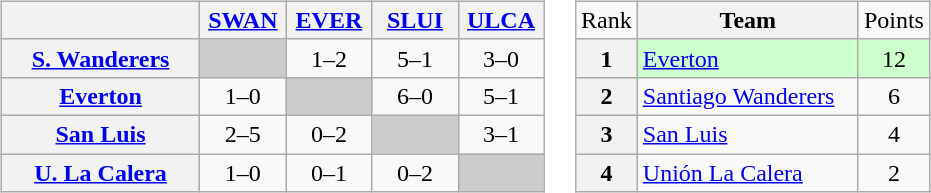<table>
<tr>
<td><br><table class="wikitable" style="text-align:center">
<tr>
<th width="125"> </th>
<th width="50"><a href='#'>SWAN</a></th>
<th width="50"><a href='#'>EVER</a></th>
<th width="50"><a href='#'>SLUI</a></th>
<th width="50"><a href='#'>ULCA</a></th>
</tr>
<tr>
<th><a href='#'>S. Wanderers</a></th>
<td bgcolor="#CCCCCC"></td>
<td>1–2</td>
<td>5–1</td>
<td>3–0</td>
</tr>
<tr>
<th><a href='#'>Everton</a></th>
<td>1–0</td>
<td bgcolor="#CCCCCC"></td>
<td>6–0</td>
<td>5–1</td>
</tr>
<tr>
<th><a href='#'>San Luis</a></th>
<td>2–5</td>
<td>0–2</td>
<td bgcolor="#CCCCCC"></td>
<td>3–1</td>
</tr>
<tr>
<th><a href='#'>U. La Calera</a></th>
<td>1–0</td>
<td>0–1</td>
<td>0–2</td>
<td bgcolor="#CCCCCC"></td>
</tr>
</table>
</td>
<td><br><table class="wikitable" style="text-align: center;">
<tr>
<td>Rank</td>
<th width=140>Team</th>
<td>Points</td>
</tr>
<tr bgcolor="#ccffcc">
<th>1</th>
<td style="text-align: left;"><a href='#'>Everton</a></td>
<td>12</td>
</tr>
<tr>
<th>2</th>
<td style="text-align: left;"><a href='#'>Santiago Wanderers</a></td>
<td>6</td>
</tr>
<tr>
<th>3</th>
<td style="text-align: left;"><a href='#'>San Luis</a></td>
<td>4</td>
</tr>
<tr>
<th>4</th>
<td style="text-align: left;"><a href='#'>Unión La Calera</a></td>
<td>2</td>
</tr>
</table>
</td>
</tr>
</table>
